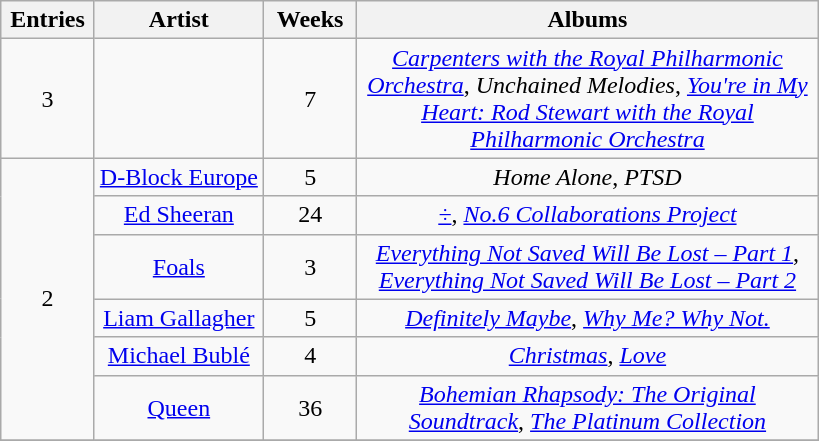<table class="wikitable sortable" style="text-align: center;">
<tr>
<th scope="col" style="width:55px;" data-sort-type="number">Entries</th>
<th scope="col" style="text-align:center;">Artist</th>
<th scope="col" style="width:55px;" data-sort-type="number">Weeks</th>
<th scope="col" style="width:300px;">Albums</th>
</tr>
<tr>
<td>3</td>
<td> </td>
<td>7</td>
<td><em><a href='#'>Carpenters with the Royal Philharmonic Orchestra</a></em>, <em>Unchained Melodies</em>, <em><a href='#'>You're in My Heart: Rod Stewart with the Royal Philharmonic Orchestra</a></em></td>
</tr>
<tr>
<td rowspan="6">2</td>
<td><a href='#'>D-Block Europe</a></td>
<td>5</td>
<td><em>Home Alone</em>, <em>PTSD</em></td>
</tr>
<tr>
<td><a href='#'>Ed Sheeran</a> </td>
<td>24</td>
<td><em><a href='#'>÷</a></em>, <em><a href='#'>No.6 Collaborations Project</a></em></td>
</tr>
<tr>
<td><a href='#'>Foals</a></td>
<td>3</td>
<td><em><a href='#'>Everything Not Saved Will Be Lost – Part 1</a></em>, <em><a href='#'>Everything Not Saved Will Be Lost – Part 2</a></em></td>
</tr>
<tr>
<td><a href='#'>Liam Gallagher</a></td>
<td>5</td>
<td><em><a href='#'>Definitely Maybe</a></em>, <em><a href='#'>Why Me? Why Not.</a></em></td>
</tr>
<tr>
<td><a href='#'>Michael Bublé</a> </td>
<td>4</td>
<td><em><a href='#'>Christmas</a></em>, <em><a href='#'>Love</a></em></td>
</tr>
<tr>
<td><a href='#'>Queen</a> </td>
<td>36</td>
<td><em><a href='#'>Bohemian Rhapsody: The Original Soundtrack</a></em>, <em><a href='#'>The Platinum Collection</a></em></td>
</tr>
<tr>
</tr>
</table>
